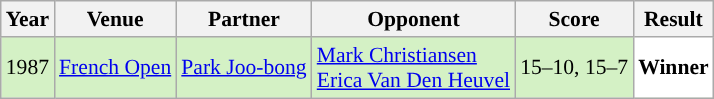<table class="sortable wikitable" style="font-size: 90%;">
<tr>
<th>Year</th>
<th>Venue</th>
<th>Partner</th>
<th>Opponent</th>
<th>Score</th>
<th>Result</th>
</tr>
<tr style="background:#D4F1C5">
<td align="center">1987</td>
<td align="left"><a href='#'>French Open</a></td>
<td align="left"> <a href='#'>Park Joo-bong</a></td>
<td align="left"> <a href='#'>Mark Christiansen</a> <br> <a href='#'>Erica Van Den Heuvel</a></td>
<td align="left">15–10, 15–7</td>
<td style="text-align:left; background: white"> <strong>Winner</strong></td>
</tr>
</table>
